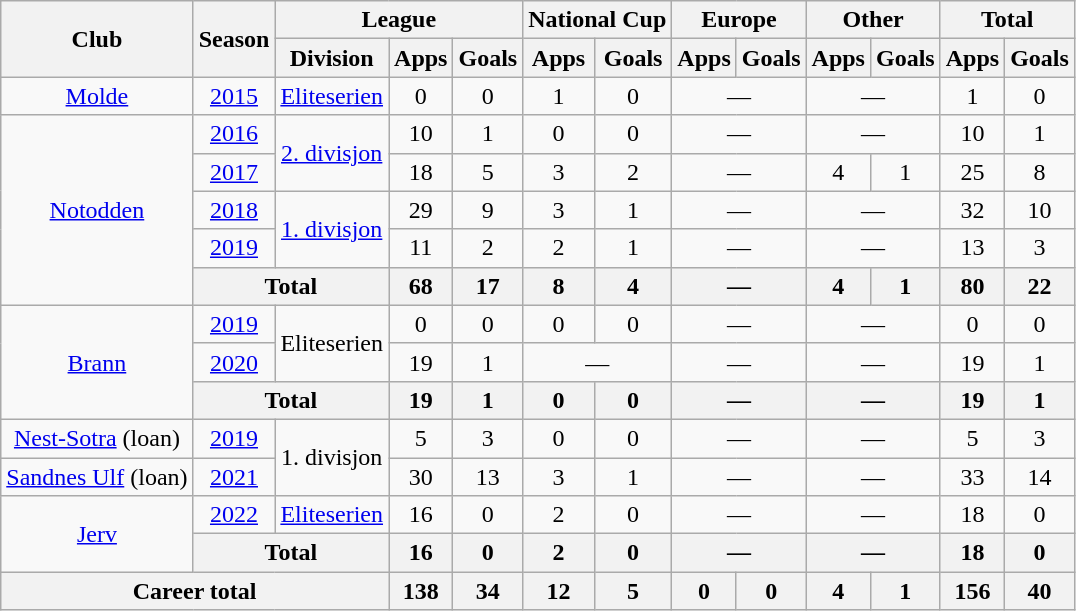<table class="wikitable" style="text-align: center;">
<tr>
<th rowspan="2">Club</th>
<th rowspan="2">Season</th>
<th colspan="3">League</th>
<th colspan="2">National Cup</th>
<th colspan="2">Europe</th>
<th colspan="2">Other</th>
<th colspan="2">Total</th>
</tr>
<tr>
<th>Division</th>
<th>Apps</th>
<th>Goals</th>
<th>Apps</th>
<th>Goals</th>
<th>Apps</th>
<th>Goals</th>
<th>Apps</th>
<th>Goals</th>
<th>Apps</th>
<th>Goals</th>
</tr>
<tr>
<td><a href='#'>Molde</a></td>
<td><a href='#'>2015</a></td>
<td><a href='#'>Eliteserien</a></td>
<td>0</td>
<td>0</td>
<td>1</td>
<td>0</td>
<td colspan="2">—</td>
<td colspan="2">—</td>
<td>1</td>
<td>0</td>
</tr>
<tr>
<td rowspan="5"><a href='#'>Notodden</a></td>
<td><a href='#'>2016</a></td>
<td rowspan="2"><a href='#'>2. divisjon</a></td>
<td>10</td>
<td>1</td>
<td>0</td>
<td>0</td>
<td colspan="2">—</td>
<td colspan="2">—</td>
<td>10</td>
<td>1</td>
</tr>
<tr>
<td><a href='#'>2017</a></td>
<td>18</td>
<td>5</td>
<td>3</td>
<td>2</td>
<td colspan="2">—</td>
<td>4</td>
<td>1</td>
<td>25</td>
<td>8</td>
</tr>
<tr>
<td><a href='#'>2018</a></td>
<td rowspan="2"><a href='#'>1. divisjon</a></td>
<td>29</td>
<td>9</td>
<td>3</td>
<td>1</td>
<td colspan="2">—</td>
<td colspan="2">—</td>
<td>32</td>
<td>10</td>
</tr>
<tr>
<td><a href='#'>2019</a></td>
<td>11</td>
<td>2</td>
<td>2</td>
<td>1</td>
<td colspan="2">—</td>
<td colspan="2">—</td>
<td>13</td>
<td>3</td>
</tr>
<tr>
<th colspan="2">Total</th>
<th>68</th>
<th>17</th>
<th>8</th>
<th>4</th>
<th colspan="2">—</th>
<th>4</th>
<th>1</th>
<th>80</th>
<th>22</th>
</tr>
<tr>
<td rowspan="3"><a href='#'>Brann</a></td>
<td><a href='#'>2019</a></td>
<td rowspan="2">Eliteserien</td>
<td>0</td>
<td>0</td>
<td>0</td>
<td>0</td>
<td colspan="2">—</td>
<td colspan="2">—</td>
<td>0</td>
<td>0</td>
</tr>
<tr>
<td><a href='#'>2020</a></td>
<td>19</td>
<td>1</td>
<td colspan="2">—</td>
<td colspan="2">—</td>
<td colspan="2">—</td>
<td>19</td>
<td>1</td>
</tr>
<tr>
<th colspan="2">Total</th>
<th>19</th>
<th>1</th>
<th>0</th>
<th>0</th>
<th colspan="2">—</th>
<th colspan="2">—</th>
<th>19</th>
<th>1</th>
</tr>
<tr>
<td><a href='#'>Nest-Sotra</a> (loan)</td>
<td><a href='#'>2019</a></td>
<td rowspan="2">1. divisjon</td>
<td>5</td>
<td>3</td>
<td>0</td>
<td>0</td>
<td colspan="2">—</td>
<td colspan="2">—</td>
<td>5</td>
<td>3</td>
</tr>
<tr>
<td><a href='#'>Sandnes Ulf</a> (loan)</td>
<td><a href='#'>2021</a></td>
<td>30</td>
<td>13</td>
<td>3</td>
<td>1</td>
<td colspan="2">—</td>
<td colspan="2">—</td>
<td>33</td>
<td>14</td>
</tr>
<tr>
<td rowspan="2"><a href='#'>Jerv</a></td>
<td><a href='#'>2022</a></td>
<td rowspan="1"><a href='#'>Eliteserien</a></td>
<td>16</td>
<td>0</td>
<td>2</td>
<td>0</td>
<td colspan="2">—</td>
<td colspan="2">—</td>
<td>18</td>
<td>0</td>
</tr>
<tr>
<th colspan="2">Total</th>
<th>16</th>
<th>0</th>
<th>2</th>
<th>0</th>
<th colspan="2">—</th>
<th colspan="2">—</th>
<th>18</th>
<th>0</th>
</tr>
<tr>
<th colspan="3">Career total</th>
<th>138</th>
<th>34</th>
<th>12</th>
<th>5</th>
<th>0</th>
<th>0</th>
<th>4</th>
<th>1</th>
<th>156</th>
<th>40</th>
</tr>
</table>
